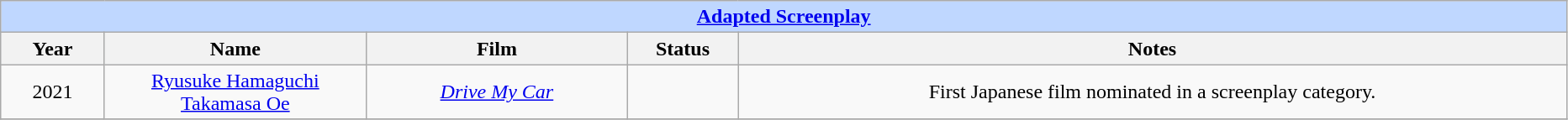<table class="wikitable" style="text-align: center">
<tr style="background:#bfd7ff;">
<td colspan="6" style="text-align:center;"><strong><a href='#'>Adapted Screenplay</a></strong></td>
</tr>
<tr style="background:#ebf5ff;">
<th style="width:075px;">Year</th>
<th style="width:200px;">Name</th>
<th style="width:200px;">Film</th>
<th style="width:080px;">Status</th>
<th style="width:650px;">Notes</th>
</tr>
<tr>
<td>2021</td>
<td><a href='#'>Ryusuke Hamaguchi</a><br><a href='#'>Takamasa Oe</a></td>
<td><em><a href='#'>Drive My Car</a></em></td>
<td></td>
<td>First Japanese film nominated in a screenplay category.</td>
</tr>
<tr>
</tr>
</table>
